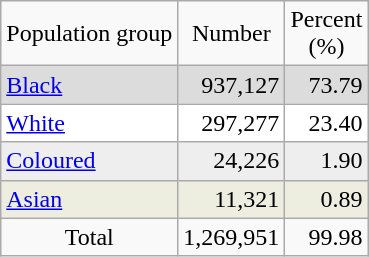<table class="wikitable">
<tr style="text-align:center">
<td>Population group</td>
<td>Number</td>
<td>Percent<br>(%)</td>
</tr>
<tr style="text-align:right; background:gainsboro;">
<td style="text-align:left;"><a href='#'>Black</a></td>
<td>937,127</td>
<td>73.79</td>
</tr>
<tr style="text-align:right; background:white;">
<td style="text-align:left; "><a href='#'>White</a></td>
<td>297,277</td>
<td>23.40</td>
</tr>
<tr style="text-align:right; background:#eee;">
<td style="text-align:left;"><a href='#'>Coloured</a></td>
<td>24,226</td>
<td>1.90</td>
</tr>
<tr style="text-align:right; background:#EEEEE0">
<td style="text-align:left; "><a href='#'>Asian</a></td>
<td>11,321</td>
<td>0.89</td>
</tr>
<tr style="text-align:right; ">
<td style="text-align:center;">Total</td>
<td>1,269,951</td>
<td>99.98</td>
</tr>
</table>
